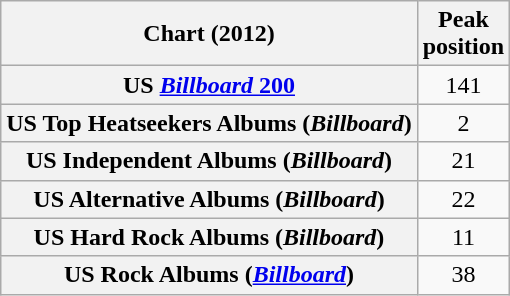<table class="wikitable plainrowheaders" style="text-align:center">
<tr>
<th scope="col">Chart (2012)</th>
<th scope="col">Peak<br> position</th>
</tr>
<tr>
<th scope="row">US <a href='#'><em>Billboard</em> 200</a></th>
<td>141</td>
</tr>
<tr>
<th scope="row">US Top Heatseekers Albums (<em>Billboard</em>)</th>
<td>2</td>
</tr>
<tr>
<th scope="row">US Independent Albums (<em>Billboard</em>)</th>
<td>21</td>
</tr>
<tr>
<th scope="row">US Alternative Albums (<em>Billboard</em>)</th>
<td>22</td>
</tr>
<tr>
<th scope="row">US Hard Rock Albums (<em>Billboard</em>)</th>
<td>11</td>
</tr>
<tr>
<th scope="row">US Rock Albums (<em><a href='#'>Billboard</a></em>)</th>
<td>38</td>
</tr>
</table>
